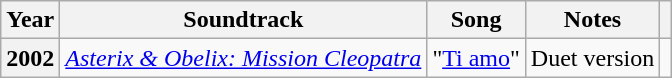<table class="wikitable plainrowheaders sortable">
<tr>
<th scope="col">Year</th>
<th scope="col">Soundtrack</th>
<th scope="col">Song</th>
<th scope="col" class="unsortable">Notes</th>
<th scope="col" class="unsortable"></th>
</tr>
<tr>
<th scope="row">2002</th>
<td><em><a href='#'>Asterix & Obelix: Mission Cleopatra</a></em></td>
<td>"<a href='#'>Ti amo</a>"</td>
<td>Duet version</td>
<td style="text-align:center;"></td>
</tr>
</table>
